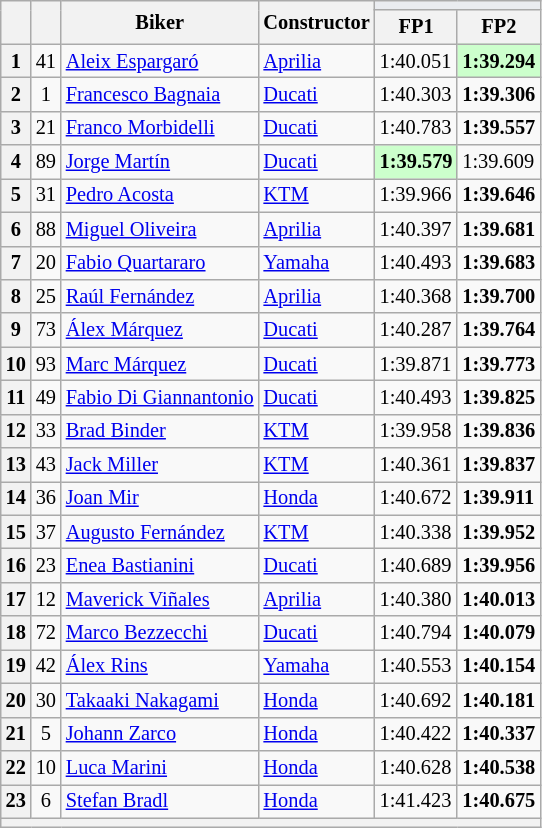<table class="wikitable sortable" style="font-size: 85%;">
<tr>
<th rowspan="2"></th>
<th rowspan="2"></th>
<th rowspan="2">Biker</th>
<th rowspan="2">Constructor</th>
<th colspan="3" style="background:#eaecf0; text-align:center;"></th>
</tr>
<tr>
<th scope="col">FP1</th>
<th scope="col">FP2</th>
</tr>
<tr>
<th scope="row">1</th>
<td align="center">41</td>
<td> <a href='#'>Aleix Espargaró</a></td>
<td><a href='#'>Aprilia</a></td>
<td>1:40.051</td>
<td style="background:#ccffcc;"><strong>1:39.294</strong></td>
</tr>
<tr>
<th scope="row">2</th>
<td align="center">1</td>
<td> <a href='#'>Francesco Bagnaia</a></td>
<td><a href='#'>Ducati</a></td>
<td>1:40.303</td>
<td><strong>1:39.306</strong></td>
</tr>
<tr>
<th scope="row">3</th>
<td align="center">21</td>
<td> <a href='#'>Franco Morbidelli</a></td>
<td><a href='#'>Ducati</a></td>
<td>1:40.783</td>
<td><strong>1:39.557</strong></td>
</tr>
<tr>
<th scope="row">4</th>
<td align="center">89</td>
<td> <a href='#'>Jorge Martín</a></td>
<td><a href='#'>Ducati</a></td>
<td style="background:#ccffcc;"><strong>1:39.579</strong></td>
<td>1:39.609</td>
</tr>
<tr>
<th scope="row">5</th>
<td align="center">31</td>
<td> <a href='#'>Pedro Acosta</a></td>
<td><a href='#'>KTM</a></td>
<td>1:39.966</td>
<td><strong>1:39.646</strong></td>
</tr>
<tr>
<th scope="row">6</th>
<td align="center">88</td>
<td> <a href='#'>Miguel Oliveira</a></td>
<td><a href='#'>Aprilia</a></td>
<td>1:40.397</td>
<td><strong>1:39.681</strong></td>
</tr>
<tr>
<th scope="row">7</th>
<td align="center">20</td>
<td> <a href='#'>Fabio Quartararo</a></td>
<td><a href='#'>Yamaha</a></td>
<td>1:40.493</td>
<td><strong>1:39.683</strong></td>
</tr>
<tr>
<th scope="row">8</th>
<td align="center">25</td>
<td> <a href='#'>Raúl Fernández</a></td>
<td><a href='#'>Aprilia</a></td>
<td>1:40.368</td>
<td><strong>1:39.700</strong></td>
</tr>
<tr>
<th scope="row">9</th>
<td align="center">73</td>
<td> <a href='#'>Álex Márquez</a></td>
<td><a href='#'>Ducati</a></td>
<td>1:40.287</td>
<td><strong>1:39.764</strong></td>
</tr>
<tr>
<th scope="row">10</th>
<td align="center">93</td>
<td> <a href='#'>Marc Márquez</a></td>
<td><a href='#'>Ducati</a></td>
<td>1:39.871</td>
<td><strong>1:39.773</strong></td>
</tr>
<tr>
<th scope="row">11</th>
<td align="center">49</td>
<td> <a href='#'>Fabio Di Giannantonio</a></td>
<td><a href='#'>Ducati</a></td>
<td>1:40.493</td>
<td><strong>1:39.825</strong></td>
</tr>
<tr>
<th scope="row">12</th>
<td align="center">33</td>
<td> <a href='#'>Brad Binder</a></td>
<td><a href='#'>KTM</a></td>
<td>1:39.958</td>
<td><strong>1:39.836</strong></td>
</tr>
<tr>
<th scope="row">13</th>
<td align="center">43</td>
<td> <a href='#'>Jack Miller</a></td>
<td><a href='#'>KTM</a></td>
<td>1:40.361</td>
<td><strong>1:39.837</strong></td>
</tr>
<tr>
<th scope="row">14</th>
<td align="center">36</td>
<td> <a href='#'>Joan Mir</a></td>
<td><a href='#'>Honda</a></td>
<td>1:40.672</td>
<td><strong>1:39.911</strong></td>
</tr>
<tr>
<th scope="row">15</th>
<td align="center">37</td>
<td> <a href='#'>Augusto Fernández</a></td>
<td><a href='#'>KTM</a></td>
<td>1:40.338</td>
<td><strong>1:39.952</strong></td>
</tr>
<tr>
<th scope="row">16</th>
<td align="center">23</td>
<td> <a href='#'>Enea Bastianini</a></td>
<td><a href='#'>Ducati</a></td>
<td>1:40.689</td>
<td><strong>1:39.956</strong></td>
</tr>
<tr>
<th scope="row">17</th>
<td align="center">12</td>
<td> <a href='#'>Maverick Viñales</a></td>
<td><a href='#'>Aprilia</a></td>
<td>1:40.380</td>
<td><strong>1:40.013</strong></td>
</tr>
<tr>
<th scope="row">18</th>
<td align="center">72</td>
<td> <a href='#'>Marco Bezzecchi</a></td>
<td><a href='#'>Ducati</a></td>
<td>1:40.794</td>
<td><strong>1:40.079</strong></td>
</tr>
<tr>
<th scope="row">19</th>
<td align="center">42</td>
<td> <a href='#'>Álex Rins</a></td>
<td><a href='#'>Yamaha</a></td>
<td>1:40.553</td>
<td><strong>1:40.154</strong></td>
</tr>
<tr>
<th scope="row">20</th>
<td align="center">30</td>
<td> <a href='#'>Takaaki Nakagami</a></td>
<td><a href='#'>Honda</a></td>
<td>1:40.692</td>
<td><strong>1:40.181</strong></td>
</tr>
<tr>
<th scope="row">21</th>
<td align="center">5</td>
<td> <a href='#'>Johann Zarco</a></td>
<td><a href='#'>Honda</a></td>
<td>1:40.422</td>
<td><strong>1:40.337</strong></td>
</tr>
<tr>
<th scope="row">22</th>
<td align="center">10</td>
<td> <a href='#'>Luca Marini</a></td>
<td><a href='#'>Honda</a></td>
<td>1:40.628</td>
<td><strong>1:40.538</strong></td>
</tr>
<tr>
<th scope="row">23</th>
<td align="center">6</td>
<td> <a href='#'>Stefan Bradl</a></td>
<td><a href='#'>Honda</a></td>
<td>1:41.423</td>
<td><strong>1:40.675</strong></td>
</tr>
<tr>
<th colspan="7"></th>
</tr>
</table>
